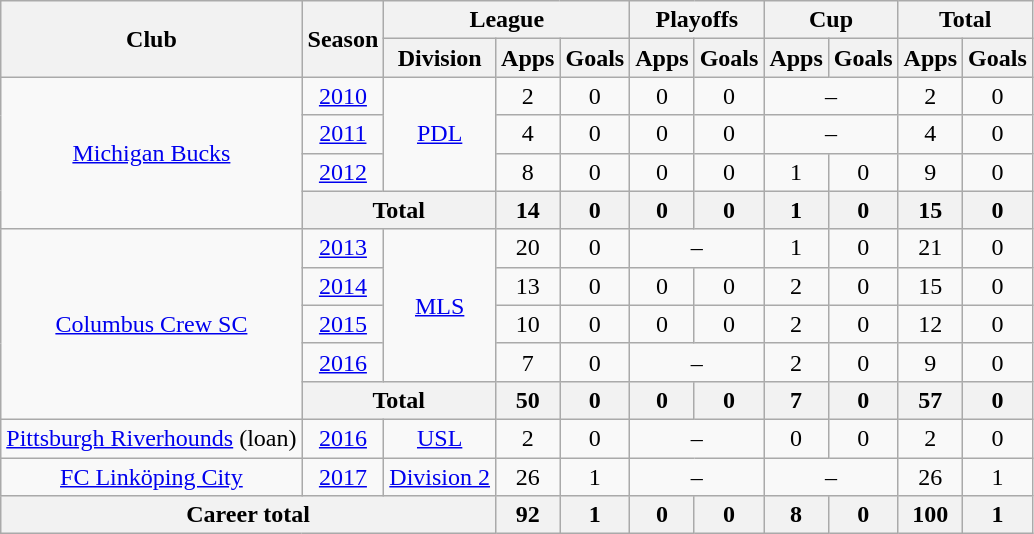<table class="wikitable" style="text-align: center;">
<tr>
<th rowspan=2>Club</th>
<th rowspan=2>Season</th>
<th colspan=3>League</th>
<th colspan=2>Playoffs</th>
<th colspan=2>Cup</th>
<th colspan=2>Total</th>
</tr>
<tr>
<th>Division</th>
<th>Apps</th>
<th>Goals</th>
<th>Apps</th>
<th>Goals</th>
<th>Apps</th>
<th>Goals</th>
<th>Apps</th>
<th>Goals</th>
</tr>
<tr>
<td rowspan=4><a href='#'>Michigan Bucks</a></td>
<td><a href='#'>2010</a></td>
<td rowspan=3><a href='#'>PDL</a></td>
<td>2</td>
<td>0</td>
<td>0</td>
<td>0</td>
<td colspan=2>–</td>
<td>2</td>
<td>0</td>
</tr>
<tr>
<td><a href='#'>2011</a></td>
<td>4</td>
<td>0</td>
<td>0</td>
<td>0</td>
<td colspan=2>–</td>
<td>4</td>
<td>0</td>
</tr>
<tr>
<td><a href='#'>2012</a></td>
<td>8</td>
<td>0</td>
<td>0</td>
<td>0</td>
<td>1</td>
<td>0</td>
<td>9</td>
<td>0</td>
</tr>
<tr>
<th colspan=2>Total</th>
<th>14</th>
<th>0</th>
<th>0</th>
<th>0</th>
<th>1</th>
<th>0</th>
<th>15</th>
<th>0</th>
</tr>
<tr>
<td rowspan=5><a href='#'>Columbus Crew SC</a></td>
<td><a href='#'>2013</a></td>
<td rowspan=4><a href='#'>MLS</a></td>
<td>20</td>
<td>0</td>
<td colspan=2>–</td>
<td>1</td>
<td>0</td>
<td>21</td>
<td>0</td>
</tr>
<tr>
<td><a href='#'>2014</a></td>
<td>13</td>
<td>0</td>
<td>0</td>
<td>0</td>
<td>2</td>
<td>0</td>
<td>15</td>
<td>0</td>
</tr>
<tr>
<td><a href='#'>2015</a></td>
<td>10</td>
<td>0</td>
<td>0</td>
<td>0</td>
<td>2</td>
<td>0</td>
<td>12</td>
<td>0</td>
</tr>
<tr>
<td><a href='#'>2016</a></td>
<td>7</td>
<td>0</td>
<td colspan=2>–</td>
<td>2</td>
<td>0</td>
<td>9</td>
<td>0</td>
</tr>
<tr>
<th colspan=2>Total</th>
<th>50</th>
<th>0</th>
<th>0</th>
<th>0</th>
<th>7</th>
<th>0</th>
<th>57</th>
<th>0</th>
</tr>
<tr>
<td><a href='#'>Pittsburgh Riverhounds</a> (loan)</td>
<td><a href='#'>2016</a></td>
<td><a href='#'>USL</a></td>
<td>2</td>
<td>0</td>
<td colspan=2>–</td>
<td>0</td>
<td>0</td>
<td>2</td>
<td>0</td>
</tr>
<tr>
<td><a href='#'>FC Linköping City</a></td>
<td><a href='#'>2017</a></td>
<td><a href='#'>Division 2</a></td>
<td>26</td>
<td>1</td>
<td colspan=2>–</td>
<td colspan=2>–</td>
<td>26</td>
<td>1</td>
</tr>
<tr>
<th colspan=3>Career total</th>
<th>92</th>
<th>1</th>
<th>0</th>
<th>0</th>
<th>8</th>
<th>0</th>
<th>100</th>
<th>1</th>
</tr>
</table>
